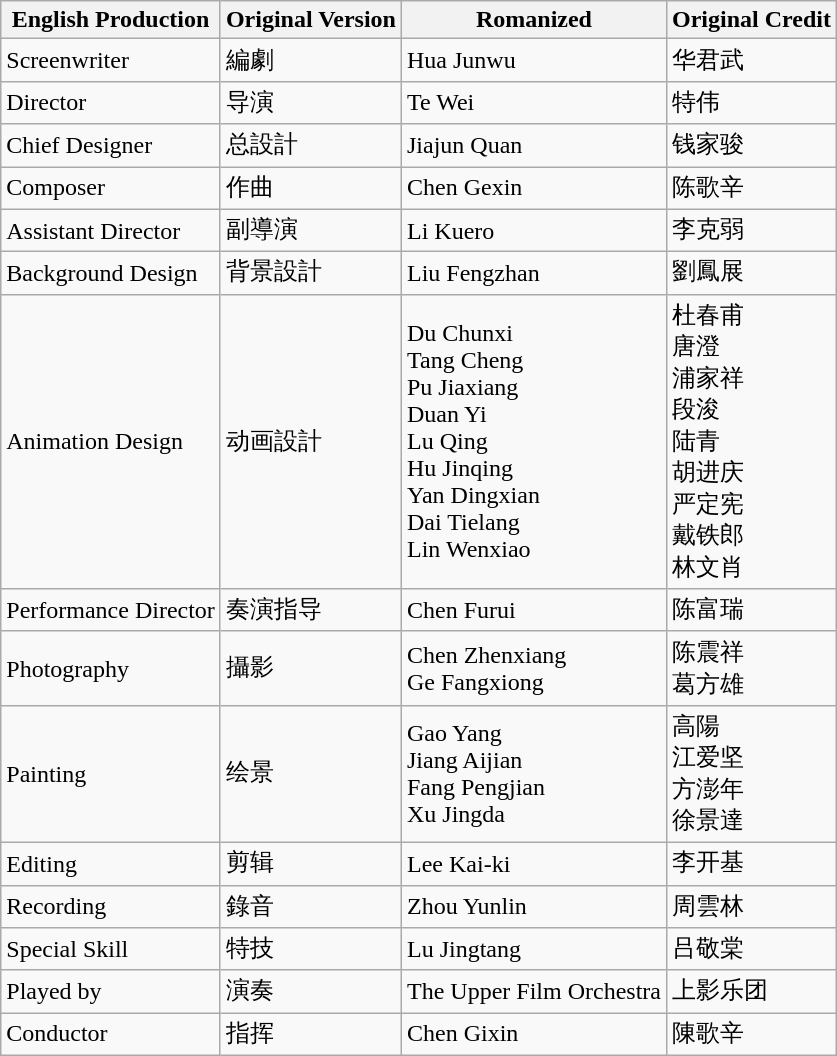<table class="wikitable">
<tr>
<th>English Production</th>
<th>Original Version</th>
<th>Romanized</th>
<th>Original Credit</th>
</tr>
<tr>
<td>Screenwriter</td>
<td>編劇</td>
<td>Hua Junwu</td>
<td>华君武</td>
</tr>
<tr>
<td>Director</td>
<td>导演</td>
<td>Te Wei</td>
<td>特伟</td>
</tr>
<tr>
<td>Chief Designer</td>
<td>总設計</td>
<td>Jiajun Quan</td>
<td>钱家骏</td>
</tr>
<tr>
<td>Composer</td>
<td>作曲</td>
<td>Chen Gexin</td>
<td>陈歌辛</td>
</tr>
<tr>
<td>Assistant Director</td>
<td>副導演</td>
<td>Li Kuero</td>
<td>李克弱</td>
</tr>
<tr>
<td>Background Design</td>
<td>背景設計</td>
<td>Liu Fengzhan</td>
<td>劉鳳展</td>
</tr>
<tr>
<td>Animation Design</td>
<td>动画設計</td>
<td>Du Chunxi<br>Tang Cheng<br>Pu Jiaxiang<br>Duan Yi<br>Lu Qing<br>Hu Jinqing<br>Yan Dingxian<br>Dai Tielang<br>Lin Wenxiao</td>
<td>杜春甫<br>唐澄<br>浦家祥<br>段浚<br>陆青<br>胡进庆<br>严定宪<br>戴铁郎<br>林文肖</td>
</tr>
<tr>
<td>Performance Director</td>
<td>奏演指导</td>
<td>Chen Furui</td>
<td>陈富瑞</td>
</tr>
<tr>
<td>Photography</td>
<td>攝影</td>
<td>Chen Zhenxiang<br>Ge Fangxiong</td>
<td>陈震祥<br>葛方雄</td>
</tr>
<tr>
<td>Painting</td>
<td>绘景</td>
<td>Gao Yang<br>Jiang Aijian<br>Fang Pengjian<br>Xu Jingda</td>
<td>高陽<br>江爱坚<br>方澎年<br>徐景達</td>
</tr>
<tr>
<td>Editing</td>
<td>剪辑</td>
<td>Lee Kai-ki</td>
<td>李开基</td>
</tr>
<tr>
<td>Recording</td>
<td>錄音</td>
<td>Zhou Yunlin</td>
<td>周雲林</td>
</tr>
<tr>
<td>Special Skill</td>
<td>特技</td>
<td>Lu Jingtang</td>
<td>吕敬棠</td>
</tr>
<tr>
<td>Played by</td>
<td>演奏</td>
<td>The Upper Film Orchestra</td>
<td>上影乐团</td>
</tr>
<tr>
<td>Conductor</td>
<td>指挥</td>
<td>Chen Gixin</td>
<td>陳歌辛</td>
</tr>
</table>
